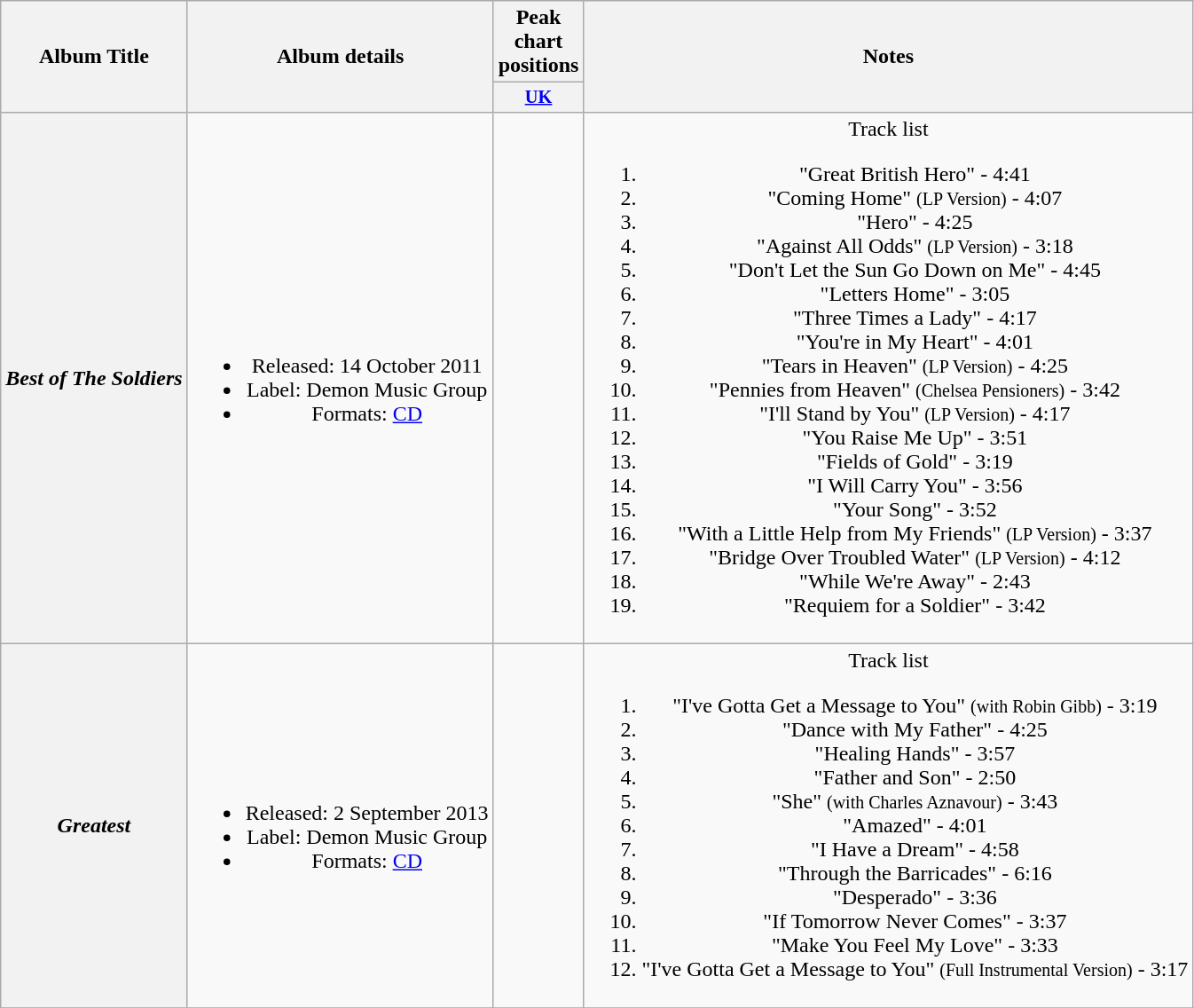<table class="wikitable plainrowheaders" style="text-align:center;">
<tr>
<th scope="col" rowspan="2">Album Title</th>
<th scope="col" rowspan="2">Album details</th>
<th scope="col">Peak chart positions</th>
<th scope="col" rowspan="2">Notes</th>
</tr>
<tr>
<th scope="col" style="width:3em;font-size:85%;"><a href='#'>UK</a></th>
</tr>
<tr>
<th scope="row"><strong><em>Best of The Soldiers</em></strong></th>
<td><br><ul><li>Released: 14 October 2011</li><li>Label: Demon Music Group</li><li>Formats: <a href='#'>CD</a></li></ul></td>
<td></td>
<td>Track list<br><ol><li>"Great British Hero" - 4:41</li><li>"Coming Home" <small>(LP Version)</small> - 4:07</li><li>"Hero" - 4:25</li><li>"Against All Odds" <small>(LP Version)</small> - 3:18</li><li>"Don't Let the Sun Go Down on Me" - 4:45</li><li>"Letters Home" - 3:05</li><li>"Three Times a Lady" - 4:17</li><li>"You're in My Heart" - 4:01</li><li>"Tears in Heaven" <small>(LP Version)</small> - 4:25</li><li>"Pennies from Heaven" <small>(Chelsea Pensioners)</small> - 3:42</li><li>"I'll Stand by You" <small>(LP Version)</small> - 4:17</li><li>"You Raise Me Up" - 3:51</li><li>"Fields of Gold" - 3:19</li><li>"I Will Carry You" - 3:56</li><li>"Your Song" - 3:52</li><li>"With a Little Help from My Friends" <small>(LP Version)</small> - 3:37</li><li>"Bridge Over Troubled Water" <small>(LP Version)</small> - 4:12</li><li>"While We're Away" - 2:43</li><li>"Requiem for a Soldier" - 3:42</li></ol></td>
</tr>
<tr>
<th scope="row"><strong><em>Greatest</em></strong></th>
<td><br><ul><li>Released: 2 September 2013</li><li>Label: Demon Music Group</li><li>Formats: <a href='#'>CD</a></li></ul></td>
<td></td>
<td>Track list<br><ol><li>"I've Gotta Get a Message to You" <small>(with Robin Gibb)</small> - 3:19</li><li>"Dance with My Father" - 4:25</li><li>"Healing Hands" - 3:57</li><li>"Father and Son" - 2:50</li><li>"She" <small>(with Charles Aznavour)</small> - 3:43</li><li>"Amazed" - 4:01</li><li>"I Have a Dream" - 4:58</li><li>"Through the Barricades" - 6:16</li><li>"Desperado" - 3:36</li><li>"If Tomorrow Never Comes" - 3:37</li><li>"Make You Feel My Love" - 3:33</li><li>"I've Gotta Get a Message to You" <small>(Full Instrumental Version)</small> - 3:17</li></ol></td>
</tr>
<tr>
</tr>
</table>
